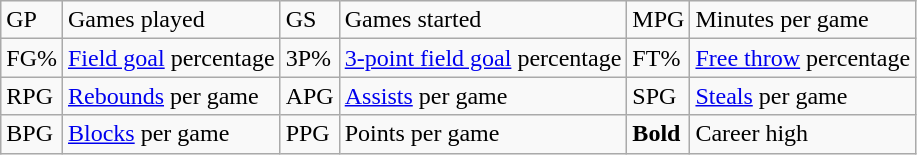<table class="wikitable">
<tr>
<td>GP</td>
<td>Games played</td>
<td>GS</td>
<td>Games started</td>
<td>MPG</td>
<td>Minutes per game</td>
</tr>
<tr>
<td>FG%</td>
<td><a href='#'>Field goal</a> percentage</td>
<td>3P%</td>
<td><a href='#'>3-point field goal</a> percentage</td>
<td>FT%</td>
<td><a href='#'>Free throw</a> percentage</td>
</tr>
<tr>
<td>RPG</td>
<td><a href='#'>Rebounds</a> per game</td>
<td>APG</td>
<td><a href='#'>Assists</a> per game</td>
<td>SPG</td>
<td><a href='#'>Steals</a> per game</td>
</tr>
<tr>
<td>BPG</td>
<td><a href='#'>Blocks</a> per game</td>
<td>PPG</td>
<td>Points per game</td>
<td><strong>Bold</strong></td>
<td>Career high</td>
</tr>
</table>
